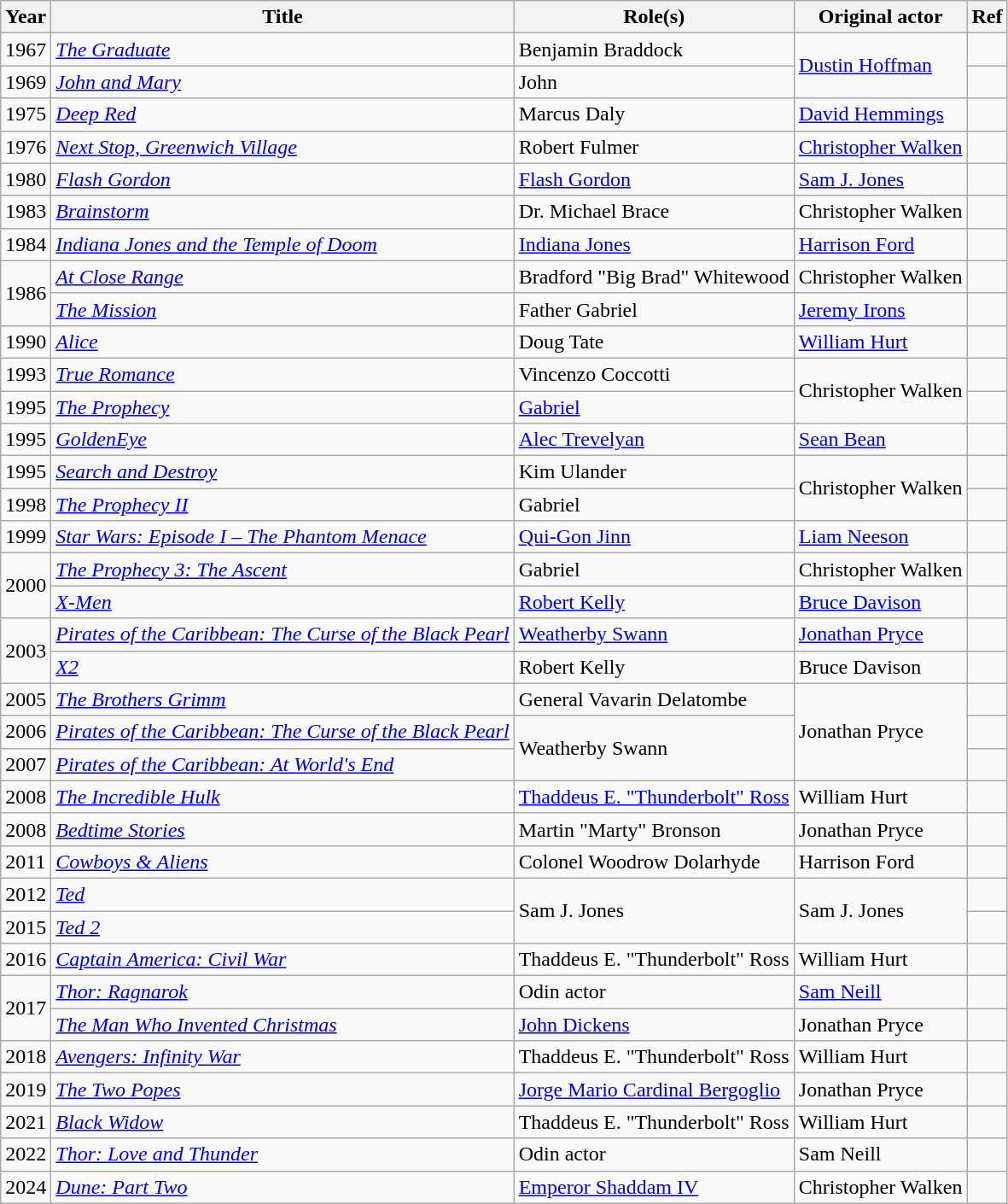<table class="wikitable plainrowheaders sortable">
<tr>
<th scope="col">Year</th>
<th scope="col">Title</th>
<th scope="col">Role(s)</th>
<th scope="col">Original actor</th>
<th scope="col" class="unsortable">Ref</th>
</tr>
<tr>
<td>1967</td>
<td><em><a href='#'>The Graduate</a></em></td>
<td>Benjamin Braddock</td>
<td rowspan=2><a href='#'>Dustin Hoffman</a></td>
<td></td>
</tr>
<tr>
<td>1969</td>
<td><em><a href='#'>John and Mary</a></em></td>
<td>John</td>
<td></td>
</tr>
<tr>
<td>1975</td>
<td><em><a href='#'>Deep Red</a></em></td>
<td>Marcus Daly</td>
<td><a href='#'>David Hemmings</a></td>
<td></td>
</tr>
<tr>
<td>1976</td>
<td><em><a href='#'>Next Stop, Greenwich Village</a></em></td>
<td>Robert Fulmer</td>
<td><a href='#'>Christopher Walken</a></td>
<td></td>
</tr>
<tr>
<td>1980</td>
<td><em><a href='#'>Flash Gordon</a></em></td>
<td><a href='#'>Flash Gordon</a></td>
<td><a href='#'>Sam J. Jones</a></td>
<td></td>
</tr>
<tr>
<td>1983</td>
<td><em><a href='#'>Brainstorm</a></em></td>
<td>Dr. Michael Brace</td>
<td>Christopher Walken</td>
<td></td>
</tr>
<tr>
<td>1984</td>
<td><em><a href='#'>Indiana Jones and the Temple of Doom</a></em></td>
<td><a href='#'>Indiana Jones</a></td>
<td><a href='#'>Harrison Ford</a></td>
<td></td>
</tr>
<tr>
<td rowspan=2>1986</td>
<td><em><a href='#'>At Close Range</a></em></td>
<td>Bradford "Big Brad" Whitewood</td>
<td>Christopher Walken</td>
<td></td>
</tr>
<tr>
<td><em><a href='#'>The Mission</a></em></td>
<td>Father Gabriel</td>
<td><a href='#'>Jeremy Irons</a></td>
<td></td>
</tr>
<tr>
<td>1990</td>
<td><em><a href='#'>Alice</a></em></td>
<td>Doug Tate</td>
<td><a href='#'>William Hurt</a></td>
<td></td>
</tr>
<tr>
<td>1993</td>
<td><em><a href='#'>True Romance</a></em></td>
<td>Vincenzo Coccotti</td>
<td rowspan=2>Christopher Walken</td>
<td></td>
</tr>
<tr>
<td>1995</td>
<td><em><a href='#'>The Prophecy</a></em></td>
<td><a href='#'>Gabriel</a></td>
<td></td>
</tr>
<tr>
<td>1995</td>
<td><em><a href='#'>GoldenEye</a></em></td>
<td><a href='#'>Alec Trevelyan</a></td>
<td><a href='#'>Sean Bean</a></td>
<td></td>
</tr>
<tr>
<td>1995</td>
<td><em><a href='#'>Search and Destroy</a></em></td>
<td>Kim Ulander</td>
<td rowspan=2>Christopher Walken</td>
<td></td>
</tr>
<tr>
<td>1998</td>
<td><em><a href='#'>The Prophecy II</a></em></td>
<td>Gabriel</td>
<td></td>
</tr>
<tr>
<td>1999</td>
<td><em><a href='#'>Star Wars: Episode I – The Phantom Menace</a></em></td>
<td><a href='#'>Qui-Gon Jinn</a></td>
<td><a href='#'>Liam Neeson</a></td>
<td></td>
</tr>
<tr>
<td rowspan=2>2000</td>
<td><em><a href='#'>The Prophecy 3: The Ascent</a></em></td>
<td>Gabriel</td>
<td>Christopher Walken</td>
<td></td>
</tr>
<tr>
<td><em><a href='#'>X-Men</a></em></td>
<td><a href='#'>Robert Kelly</a></td>
<td><a href='#'>Bruce Davison</a></td>
<td></td>
</tr>
<tr>
<td rowspan=2>2003</td>
<td><em><a href='#'>Pirates of the Caribbean: The Curse of the Black Pearl</a></em></td>
<td><a href='#'>Weatherby Swann</a></td>
<td><a href='#'>Jonathan Pryce</a></td>
<td></td>
</tr>
<tr>
<td><em><a href='#'>X2</a></em></td>
<td>Robert Kelly</td>
<td>Bruce Davison</td>
<td></td>
</tr>
<tr>
<td>2005</td>
<td><em><a href='#'>The Brothers Grimm</a></em></td>
<td>General Vavarin Delatombe</td>
<td rowspan=3>Jonathan Pryce</td>
<td></td>
</tr>
<tr>
<td>2006</td>
<td><em><a href='#'>Pirates of the Caribbean: The Curse of the Black Pearl</a></em></td>
<td rowspan=2>Weatherby Swann</td>
<td></td>
</tr>
<tr>
<td>2007</td>
<td><em><a href='#'>Pirates of the Caribbean: At World's End</a></em></td>
<td></td>
</tr>
<tr>
<td>2008</td>
<td><em><a href='#'>The Incredible Hulk</a></em></td>
<td><a href='#'>Thaddeus E. "Thunderbolt" Ross</a></td>
<td>William Hurt</td>
<td></td>
</tr>
<tr>
<td>2008</td>
<td><em><a href='#'>Bedtime Stories</a></em></td>
<td>Martin "Marty" Bronson</td>
<td>Jonathan Pryce</td>
<td></td>
</tr>
<tr>
<td>2011</td>
<td><em><a href='#'>Cowboys & Aliens</a></em></td>
<td>Colonel Woodrow Dolarhyde</td>
<td>Harrison Ford</td>
<td></td>
</tr>
<tr>
<td>2012</td>
<td><em><a href='#'>Ted</a></em></td>
<td rowspan=2>Sam J. Jones</td>
<td rowspan=2>Sam J. Jones</td>
<td></td>
</tr>
<tr>
<td>2015</td>
<td><em><a href='#'>Ted 2</a></em></td>
<td></td>
</tr>
<tr>
<td>2016</td>
<td><em><a href='#'>Captain America: Civil War</a></em></td>
<td>Thaddeus E. "Thunderbolt" Ross</td>
<td>William Hurt</td>
<td></td>
</tr>
<tr>
<td rowspan=2>2017</td>
<td><em><a href='#'>Thor: Ragnarok</a></em></td>
<td>Odin actor</td>
<td><a href='#'>Sam Neill</a></td>
<td></td>
</tr>
<tr>
<td><em><a href='#'>The Man Who Invented Christmas</a></em></td>
<td><a href='#'>John Dickens</a></td>
<td>Jonathan Pryce</td>
<td></td>
</tr>
<tr>
<td>2018</td>
<td><em><a href='#'>Avengers: Infinity War</a></em></td>
<td>Thaddeus E. "Thunderbolt" Ross</td>
<td>William Hurt</td>
<td></td>
</tr>
<tr>
<td>2019</td>
<td><em><a href='#'>The Two Popes</a></em></td>
<td><a href='#'>Jorge Mario Cardinal Bergoglio</a></td>
<td>Jonathan Pryce</td>
<td></td>
</tr>
<tr>
<td>2021</td>
<td><em><a href='#'>Black Widow</a></em></td>
<td>Thaddeus E. "Thunderbolt" Ross</td>
<td>William Hurt</td>
<td></td>
</tr>
<tr>
<td>2022</td>
<td><em><a href='#'>Thor: Love and Thunder</a></em></td>
<td>Odin actor</td>
<td>Sam Neill</td>
<td></td>
</tr>
<tr>
<td>2024</td>
<td><em><a href='#'>Dune: Part Two</a></em></td>
<td><a href='#'>Emperor Shaddam IV</a></td>
<td>Christopher Walken</td>
<td></td>
</tr>
</table>
